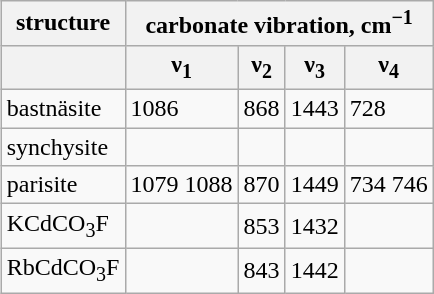<table class="wikitable" align=right>
<tr>
<th>structure</th>
<th colspan=4>carbonate vibration, cm<sup>−1</sup></th>
</tr>
<tr>
<th></th>
<th>ν<sub>1</sub></th>
<th>ν<sub>2</sub></th>
<th>ν<sub>3</sub></th>
<th>ν<sub>4</sub></th>
</tr>
<tr>
<td>bastnäsite</td>
<td>1086</td>
<td>868</td>
<td>1443</td>
<td>728</td>
</tr>
<tr>
<td>synchysite</td>
<td></td>
<td></td>
<td></td>
<td></td>
</tr>
<tr>
<td>parisite</td>
<td>1079 1088</td>
<td>870</td>
<td>1449</td>
<td>734 746</td>
</tr>
<tr>
<td>KCdCO<sub>3</sub>F</td>
<td></td>
<td>853</td>
<td>1432</td>
<td></td>
</tr>
<tr>
<td>RbCdCO<sub>3</sub>F</td>
<td></td>
<td>843</td>
<td>1442</td>
<td></td>
</tr>
</table>
